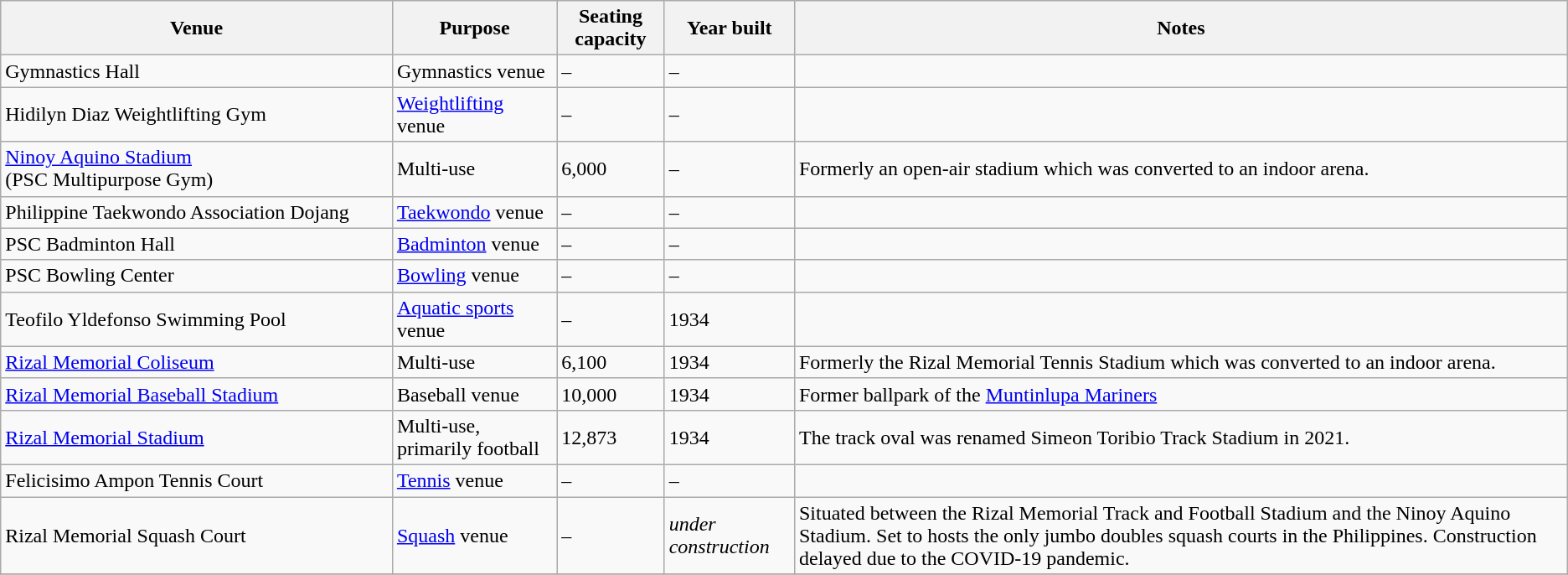<table class="wikitable sortable">
<tr>
<th style="width:25%;">Venue</th>
<th>Purpose</th>
<th>Seating capacity</th>
<th>Year built</th>
<th>Notes</th>
</tr>
<tr>
<td>Gymnastics Hall</td>
<td>Gymnastics venue</td>
<td>–</td>
<td>–</td>
<td></td>
</tr>
<tr>
<td>Hidilyn Diaz Weightlifting Gym</td>
<td><a href='#'>Weightlifting</a> venue</td>
<td>–</td>
<td>–</td>
<td></td>
</tr>
<tr>
<td><a href='#'>Ninoy Aquino Stadium</a><br>(PSC Multipurpose Gym)</td>
<td>Multi-use</td>
<td>6,000</td>
<td>–</td>
<td>Formerly an open-air stadium which was converted to an indoor arena.</td>
</tr>
<tr>
<td>Philippine Taekwondo Association Dojang</td>
<td><a href='#'>Taekwondo</a> venue</td>
<td>–</td>
<td>–</td>
<td></td>
</tr>
<tr>
<td>PSC Badminton Hall</td>
<td><a href='#'>Badminton</a> venue</td>
<td>–</td>
<td>–</td>
<td></td>
</tr>
<tr>
<td>PSC Bowling Center</td>
<td><a href='#'>Bowling</a> venue</td>
<td>–</td>
<td>–</td>
<td></td>
</tr>
<tr>
<td>Teofilo Yldefonso Swimming Pool</td>
<td><a href='#'>Aquatic sports</a> venue</td>
<td>–</td>
<td>1934</td>
<td></td>
</tr>
<tr>
<td><a href='#'>Rizal Memorial Coliseum</a></td>
<td>Multi-use</td>
<td>6,100</td>
<td>1934</td>
<td>Formerly the Rizal Memorial Tennis Stadium which was converted to an indoor arena.</td>
</tr>
<tr>
<td><a href='#'>Rizal Memorial Baseball Stadium</a></td>
<td>Baseball venue</td>
<td>10,000</td>
<td>1934</td>
<td>Former ballpark of the <a href='#'>Muntinlupa Mariners</a></td>
</tr>
<tr>
<td><a href='#'>Rizal Memorial Stadium</a></td>
<td>Multi-use, primarily football</td>
<td>12,873</td>
<td>1934</td>
<td>The track oval was renamed Simeon Toribio Track Stadium in 2021.</td>
</tr>
<tr>
<td>Felicisimo Ampon Tennis Court</td>
<td><a href='#'>Tennis</a> venue</td>
<td>–</td>
<td>–</td>
<td></td>
</tr>
<tr>
<td>Rizal Memorial Squash Court</td>
<td><a href='#'>Squash</a> venue</td>
<td>–</td>
<td><em>under construction</em></td>
<td>Situated between the Rizal Memorial Track and Football Stadium and the Ninoy Aquino Stadium. Set to hosts the only jumbo doubles squash courts in the Philippines. Construction delayed due to the COVID-19 pandemic.</td>
</tr>
<tr>
</tr>
</table>
